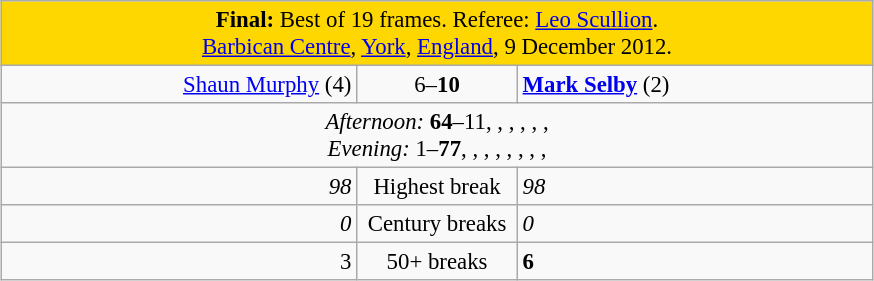<table class="wikitable" style="font-size: 95%; margin: 1em auto 1em auto;">
<tr>
<td colspan="3" align="center" bgcolor="#ffd700"><strong>Final:</strong> Best of 19 frames. Referee: <a href='#'>Leo Scullion</a>.<br><a href='#'>Barbican Centre</a>, <a href='#'>York</a>, <a href='#'>England</a>, 9 December 2012.</td>
</tr>
<tr>
<td width="230" align="right"><a href='#'>Shaun Murphy</a> (4)<br></td>
<td width="100" align="center">6–<strong>10</strong></td>
<td width="230"><strong><a href='#'>Mark Selby</a></strong> (2)<br></td>
</tr>
<tr>
<td colspan="3" align="center" style="font-size: 100%"><em>Afternoon:</em> <strong>64</strong>–11, , , , , , <br> <em>Evening:</em> 1–<strong>77</strong>, , , , , , , , </td>
</tr>
<tr>
<td align="right"><em>98</em></td>
<td align="center">Highest break</td>
<td><em>98</em></td>
</tr>
<tr>
<td align="right"><em>0</em></td>
<td align="center">Century breaks</td>
<td><em>0</em></td>
</tr>
<tr>
<td align="right">3</td>
<td align="center">50+ breaks</td>
<td><strong>6</strong></td>
</tr>
</table>
